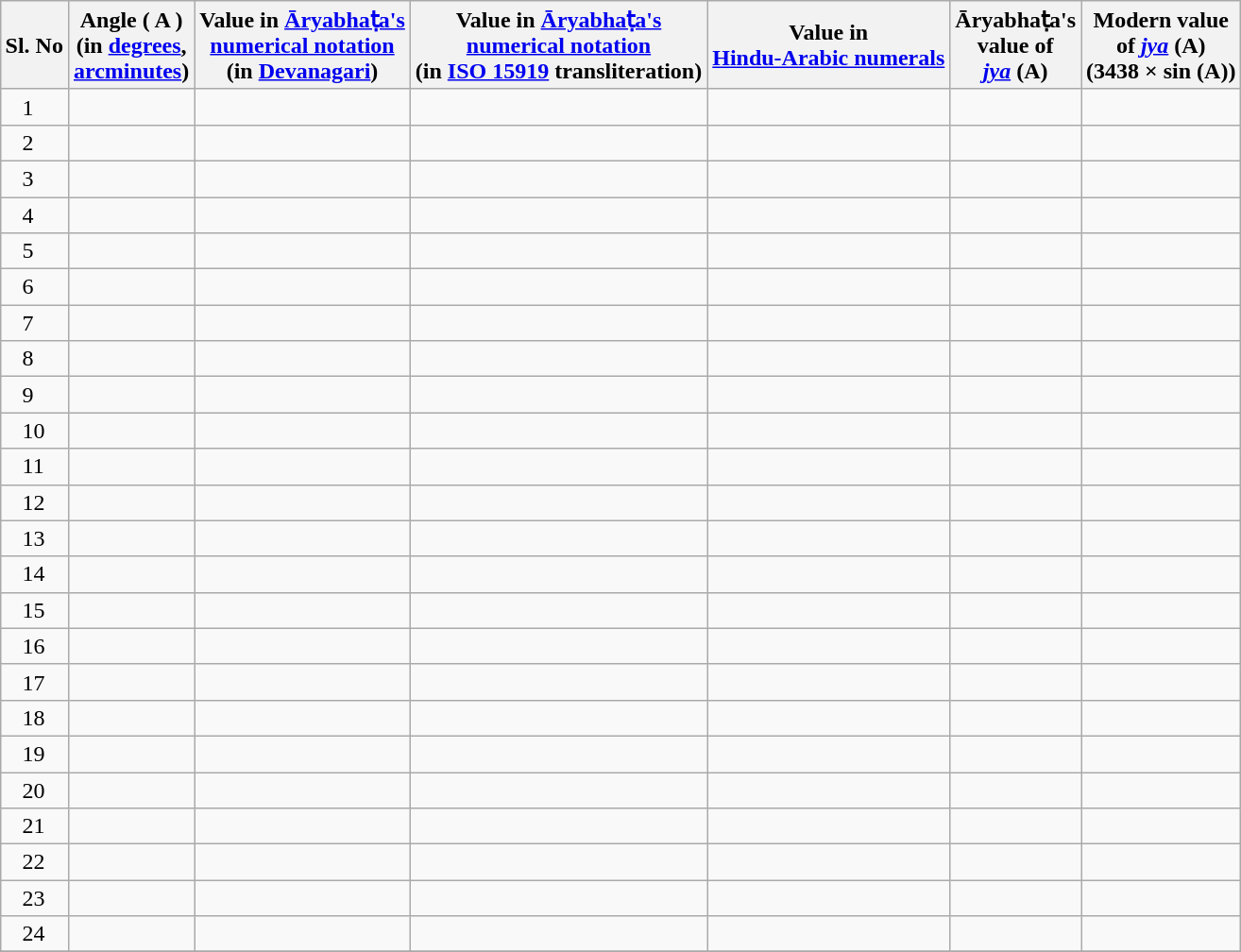<table class="wikitable" style="margin: 1em auto 1em auto;">
<tr>
<th>Sl. No</th>
<th>Angle ( A )<br>(in <a href='#'>degrees</a>,<br><a href='#'>arcminutes</a>)</th>
<th>Value in <a href='#'>Āryabhaṭa's<br>numerical notation</a> <br>(in <a href='#'>Devanagari</a>)</th>
<th>Value in <a href='#'>Āryabhaṭa's<br>numerical notation</a> <br>(in <a href='#'>ISO 15919</a> transliteration)</th>
<th>Value in <br> <a href='#'>Hindu-Arabic numerals</a></th>
<th>Āryabhaṭa's <br>value of <br><em><a href='#'>jya</a></em> (A)</th>
<th>Modern value <br>of <em><a href='#'>jya</a></em> (A)<br>(3438 × sin (A))</th>
</tr>
<tr>
<td>   1</td>
<td></td>
<td></td>
<td></td>
<td></td>
<td></td>
<td></td>
</tr>
<tr>
<td>   2</td>
<td></td>
<td></td>
<td></td>
<td></td>
<td></td>
<td></td>
</tr>
<tr>
<td>   3</td>
<td></td>
<td></td>
<td></td>
<td></td>
<td></td>
<td></td>
</tr>
<tr>
<td>   4</td>
<td></td>
<td></td>
<td></td>
<td></td>
<td></td>
<td></td>
</tr>
<tr>
<td>   5</td>
<td></td>
<td></td>
<td></td>
<td></td>
<td></td>
<td></td>
</tr>
<tr>
<td>   6</td>
<td></td>
<td></td>
<td></td>
<td></td>
<td></td>
<td></td>
</tr>
<tr>
<td>   7</td>
<td></td>
<td></td>
<td></td>
<td></td>
<td></td>
<td></td>
</tr>
<tr>
<td>   8</td>
<td></td>
<td></td>
<td></td>
<td></td>
<td></td>
<td></td>
</tr>
<tr>
<td>   9</td>
<td></td>
<td></td>
<td></td>
<td></td>
<td></td>
<td></td>
</tr>
<tr>
<td>   10</td>
<td></td>
<td></td>
<td></td>
<td></td>
<td></td>
<td></td>
</tr>
<tr>
<td>   11</td>
<td></td>
<td></td>
<td></td>
<td></td>
<td></td>
<td></td>
</tr>
<tr>
<td>   12</td>
<td></td>
<td></td>
<td></td>
<td></td>
<td></td>
<td></td>
</tr>
<tr>
<td>   13</td>
<td></td>
<td></td>
<td></td>
<td></td>
<td></td>
<td></td>
</tr>
<tr>
<td>   14</td>
<td></td>
<td></td>
<td></td>
<td></td>
<td></td>
<td></td>
</tr>
<tr>
<td>   15</td>
<td></td>
<td></td>
<td></td>
<td></td>
<td></td>
<td></td>
</tr>
<tr>
<td>   16</td>
<td></td>
<td></td>
<td></td>
<td></td>
<td></td>
<td></td>
</tr>
<tr>
<td>   17</td>
<td></td>
<td></td>
<td></td>
<td></td>
<td></td>
<td></td>
</tr>
<tr>
<td>   18</td>
<td></td>
<td></td>
<td></td>
<td></td>
<td></td>
<td></td>
</tr>
<tr>
<td>   19</td>
<td></td>
<td></td>
<td></td>
<td></td>
<td></td>
<td></td>
</tr>
<tr>
<td>   20</td>
<td></td>
<td></td>
<td></td>
<td></td>
<td></td>
<td></td>
</tr>
<tr>
<td>   21</td>
<td></td>
<td></td>
<td></td>
<td></td>
<td></td>
<td></td>
</tr>
<tr>
<td>   22</td>
<td></td>
<td></td>
<td></td>
<td></td>
<td></td>
<td></td>
</tr>
<tr>
<td>   23</td>
<td></td>
<td></td>
<td></td>
<td></td>
<td></td>
<td></td>
</tr>
<tr>
<td>   24</td>
<td></td>
<td></td>
<td></td>
<td></td>
<td></td>
<td></td>
</tr>
<tr>
</tr>
</table>
